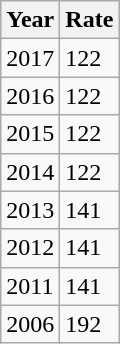<table class="wikitable sortable">
<tr>
<th>Year</th>
<th>Rate</th>
</tr>
<tr>
<td>2017</td>
<td>122</td>
</tr>
<tr>
<td>2016</td>
<td>122</td>
</tr>
<tr>
<td>2015</td>
<td>122</td>
</tr>
<tr>
<td>2014</td>
<td>122</td>
</tr>
<tr>
<td>2013</td>
<td>141</td>
</tr>
<tr>
<td>2012</td>
<td>141</td>
</tr>
<tr>
<td>2011</td>
<td>141</td>
</tr>
<tr>
<td>2006</td>
<td>192</td>
</tr>
</table>
